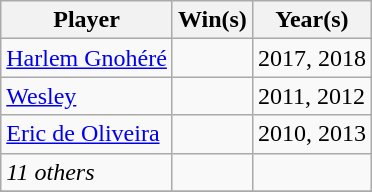<table class="wikitable sortable">
<tr>
<th>Player</th>
<th>Win(s)</th>
<th>Year(s)</th>
</tr>
<tr>
<td> <a href='#'>Harlem Gnohéré</a></td>
<td></td>
<td>2017, 2018</td>
</tr>
<tr>
<td> <a href='#'>Wesley</a></td>
<td></td>
<td>2011, 2012</td>
</tr>
<tr>
<td> <a href='#'>Eric de Oliveira</a></td>
<td></td>
<td>2010, 2013</td>
</tr>
<tr>
<td><em>11 others</em></td>
<td></td>
<td></td>
</tr>
<tr>
</tr>
</table>
